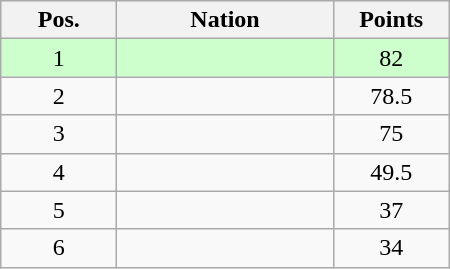<table class="wikitable gauche" cellspacing="1" style="width:300px;">
<tr style="background:#efefef; text-align:center;">
<th style="width:70px;">Pos.</th>
<th>Nation</th>
<th style="width:70px;">Points</th>
</tr>
<tr style="vertical-align:top; text-align:center; background:#ccffcc;">
<td>1</td>
<td style="text-align:left;"></td>
<td>82</td>
</tr>
<tr style="vertical-align:top; text-align:center;">
<td>2</td>
<td style="text-align:left;"></td>
<td>78.5</td>
</tr>
<tr style="vertical-align:top; text-align:center;">
<td>3</td>
<td style="text-align:left;"></td>
<td>75</td>
</tr>
<tr style="vertical-align:top; text-align:center;">
<td>4</td>
<td style="text-align:left;"></td>
<td>49.5</td>
</tr>
<tr style="vertical-align:top; text-align:center;">
<td>5</td>
<td style="text-align:left;"></td>
<td>37</td>
</tr>
<tr style="vertical-align:top; text-align:center;">
<td>6</td>
<td style="text-align:left;"></td>
<td>34</td>
</tr>
</table>
